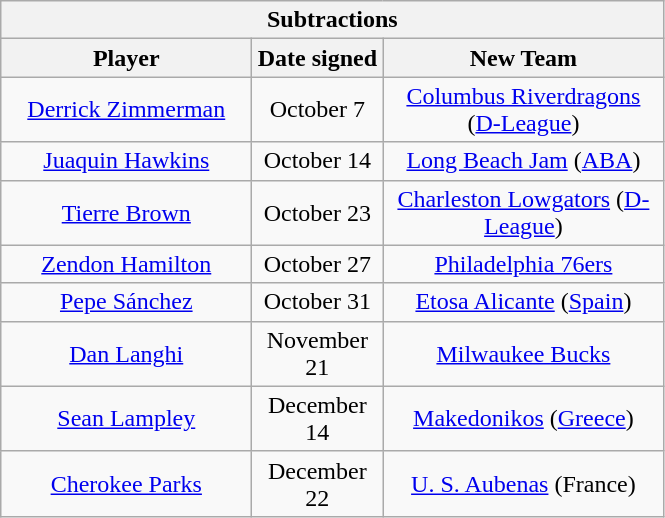<table class="wikitable" style="text-align:center">
<tr>
<th colspan=3>Subtractions</th>
</tr>
<tr>
<th style="width:160px">Player</th>
<th style="width:80px">Date signed</th>
<th style="width:180px">New Team</th>
</tr>
<tr>
<td><a href='#'>Derrick Zimmerman</a></td>
<td>October 7</td>
<td><a href='#'>Columbus Riverdragons</a> (<a href='#'>D-League</a>)</td>
</tr>
<tr>
<td><a href='#'>Juaquin Hawkins</a></td>
<td>October 14</td>
<td><a href='#'>Long Beach Jam</a> (<a href='#'>ABA</a>)</td>
</tr>
<tr>
<td><a href='#'>Tierre Brown</a></td>
<td>October 23</td>
<td><a href='#'>Charleston Lowgators</a> (<a href='#'>D-League</a>)</td>
</tr>
<tr>
<td><a href='#'>Zendon Hamilton</a></td>
<td>October 27</td>
<td><a href='#'>Philadelphia 76ers</a></td>
</tr>
<tr>
<td><a href='#'>Pepe Sánchez</a></td>
<td>October 31</td>
<td><a href='#'>Etosa Alicante</a> (<a href='#'>Spain</a>)</td>
</tr>
<tr>
<td><a href='#'>Dan Langhi</a></td>
<td>November 21</td>
<td><a href='#'>Milwaukee Bucks</a></td>
</tr>
<tr>
<td><a href='#'>Sean Lampley</a></td>
<td>December 14</td>
<td><a href='#'>Makedonikos</a> (<a href='#'>Greece</a>)</td>
</tr>
<tr>
<td><a href='#'>Cherokee Parks</a></td>
<td>December 22</td>
<td><a href='#'>U. S. Aubenas</a> (France)</td>
</tr>
</table>
